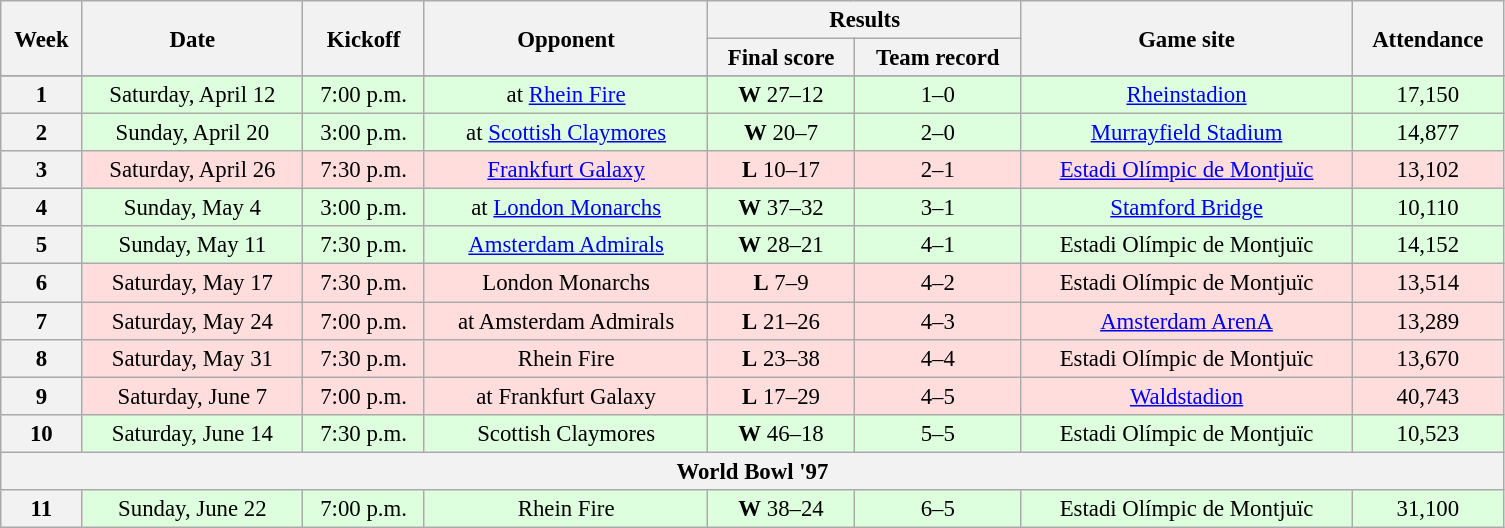<table class="wikitable" style="font-size:95%; text-align:center; width:66em">
<tr>
<th rowspan="2">Week</th>
<th rowspan="2">Date</th>
<th rowspan="2">Kickoff </th>
<th rowspan="2">Opponent</th>
<th colspan="2">Results</th>
<th rowspan="2">Game site</th>
<th rowspan="2">Attendance</th>
</tr>
<tr>
<th>Final score</th>
<th>Team record</th>
</tr>
<tr>
</tr>
<tr bgcolor="#DDFFDD">
<th>1</th>
<td>Saturday, April 12</td>
<td>7:00 p.m.</td>
<td>at <a href='#'>Rhein Fire</a></td>
<td><strong>W</strong> 27–12</td>
<td>1–0</td>
<td><a href='#'>Rheinstadion</a></td>
<td>17,150</td>
</tr>
<tr bgcolor="#DDFFDD">
<th>2</th>
<td>Sunday, April 20</td>
<td>3:00 p.m.</td>
<td>at <a href='#'>Scottish Claymores</a></td>
<td><strong>W</strong> 20–7</td>
<td>2–0</td>
<td><a href='#'>Murrayfield Stadium</a></td>
<td>14,877</td>
</tr>
<tr bgcolor="#FFDDDD">
<th>3</th>
<td>Saturday, April 26</td>
<td>7:30 p.m.</td>
<td><a href='#'>Frankfurt Galaxy</a></td>
<td><strong>L</strong> 10–17</td>
<td>2–1</td>
<td><a href='#'>Estadi Olímpic de Montjuïc</a></td>
<td>13,102</td>
</tr>
<tr bgcolor="#DDFFDD">
<th>4</th>
<td>Sunday, May 4</td>
<td>3:00 p.m.</td>
<td>at <a href='#'>London Monarchs</a></td>
<td><strong>W</strong> 37–32</td>
<td>3–1</td>
<td><a href='#'>Stamford Bridge</a></td>
<td>10,110</td>
</tr>
<tr bgcolor="#DDFFDD">
<th>5</th>
<td>Sunday, May 11</td>
<td>7:30 p.m.</td>
<td><a href='#'>Amsterdam Admirals</a></td>
<td><strong>W</strong> 28–21</td>
<td>4–1</td>
<td>Estadi Olímpic de Montjuïc</td>
<td>14,152</td>
</tr>
<tr bgcolor="#FFDDDD">
<th>6</th>
<td>Saturday, May 17</td>
<td>7:30 p.m.</td>
<td>London Monarchs</td>
<td><strong>L</strong> 7–9</td>
<td>4–2</td>
<td>Estadi Olímpic de Montjuïc</td>
<td>13,514</td>
</tr>
<tr bgcolor="#FFDDDD">
<th>7</th>
<td>Saturday, May 24</td>
<td>7:00 p.m.</td>
<td>at Amsterdam Admirals</td>
<td><strong>L</strong> 21–26</td>
<td>4–3</td>
<td><a href='#'>Amsterdam ArenA</a></td>
<td>13,289</td>
</tr>
<tr bgcolor="#FFDDDD">
<th>8</th>
<td>Saturday, May 31</td>
<td>7:30 p.m.</td>
<td>Rhein Fire</td>
<td><strong>L</strong> 23–38</td>
<td>4–4</td>
<td>Estadi Olímpic de Montjuïc</td>
<td>13,670</td>
</tr>
<tr bgcolor="#FFDDDD">
<th>9</th>
<td>Saturday, June 7</td>
<td>7:00 p.m.</td>
<td>at Frankfurt Galaxy</td>
<td><strong>L</strong> 17–29</td>
<td>4–5</td>
<td><a href='#'>Waldstadion</a></td>
<td>40,743</td>
</tr>
<tr bgcolor="#DDFFDD">
<th>10</th>
<td>Saturday, June 14</td>
<td>7:30 p.m.</td>
<td>Scottish Claymores</td>
<td><strong>W</strong> 46–18</td>
<td>5–5</td>
<td>Estadi Olímpic de Montjuïc</td>
<td>10,523</td>
</tr>
<tr>
<th colspan=8>World Bowl '97</th>
</tr>
<tr bgcolor="#DDFFDD">
<th>11</th>
<td>Sunday, June 22</td>
<td>7:00 p.m.</td>
<td>Rhein Fire</td>
<td><strong>W</strong> 38–24</td>
<td>6–5</td>
<td>Estadi Olímpic de Montjuïc</td>
<td>31,100</td>
</tr>
</table>
